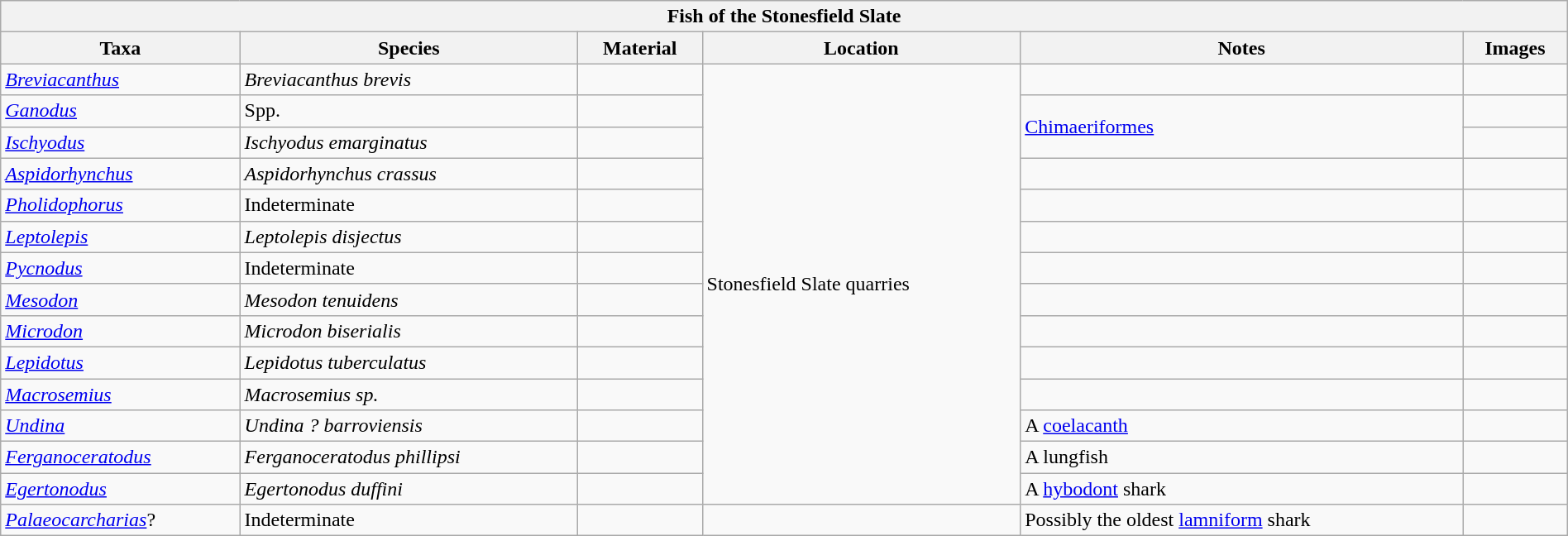<table class="wikitable" align="center" width="100%">
<tr>
<th colspan="7" align="center"><strong>Fish of the Stonesfield Slate</strong></th>
</tr>
<tr>
<th>Taxa</th>
<th>Species</th>
<th>Material</th>
<th>Location</th>
<th>Notes</th>
<th>Images</th>
</tr>
<tr>
<td><em><a href='#'>Breviacanthus</a></em></td>
<td><em>Breviacanthus brevis</em></td>
<td></td>
<td rowspan="14">Stonesfield Slate quarries</td>
<td></td>
<td></td>
</tr>
<tr>
<td><em><a href='#'>Ganodus</a></em></td>
<td>Spp.</td>
<td></td>
<td rowspan="2"><a href='#'>Chimaeriformes</a></td>
<td></td>
</tr>
<tr>
<td><em><a href='#'>Ischyodus</a></em></td>
<td><em>Ischyodus emarginatus</em></td>
<td></td>
<td></td>
</tr>
<tr>
<td><em><a href='#'>Aspidorhynchus</a></em></td>
<td><em>Aspidorhynchus crassus</em></td>
<td></td>
<td></td>
<td></td>
</tr>
<tr>
<td><em><a href='#'>Pholidophorus</a></em></td>
<td>Indeterminate</td>
<td></td>
<td></td>
<td></td>
</tr>
<tr>
<td><em><a href='#'>Leptolepis</a></em></td>
<td><em>Leptolepis disjectus</em></td>
<td></td>
<td></td>
<td></td>
</tr>
<tr>
<td><em><a href='#'>Pycnodus</a></em></td>
<td>Indeterminate</td>
<td></td>
<td></td>
<td></td>
</tr>
<tr>
<td><em><a href='#'>Mesodon</a></em></td>
<td><em>Mesodon tenuidens</em></td>
<td></td>
<td></td>
<td></td>
</tr>
<tr>
<td><em><a href='#'>Microdon</a></em></td>
<td><em>Microdon biserialis</em></td>
<td></td>
<td></td>
<td></td>
</tr>
<tr>
<td><em><a href='#'>Lepidotus</a></em></td>
<td><em>Lepidotus tuberculatus</em></td>
<td></td>
<td></td>
<td></td>
</tr>
<tr>
<td><em><a href='#'>Macrosemius</a></em></td>
<td><em>Macrosemius sp.</em></td>
<td></td>
<td></td>
<td></td>
</tr>
<tr>
<td><em><a href='#'>Undina</a></em></td>
<td><em>Undina ? barroviensis</em></td>
<td></td>
<td>A <a href='#'>coelacanth</a></td>
<td></td>
</tr>
<tr>
<td><em><a href='#'>Ferganoceratodus</a></em></td>
<td><em>Ferganoceratodus phillipsi</em></td>
<td></td>
<td>A lungfish</td>
<td></td>
</tr>
<tr>
<td><em><a href='#'>Egertonodus</a></em></td>
<td><em>Egertonodus duffini</em></td>
<td></td>
<td>A <a href='#'>hybodont</a> shark</td>
<td></td>
</tr>
<tr>
<td><em><a href='#'>Palaeocarcharias</a></em>?</td>
<td>Indeterminate</td>
<td></td>
<td></td>
<td>Possibly the oldest <a href='#'>lamniform</a> shark</td>
<td></td>
</tr>
</table>
